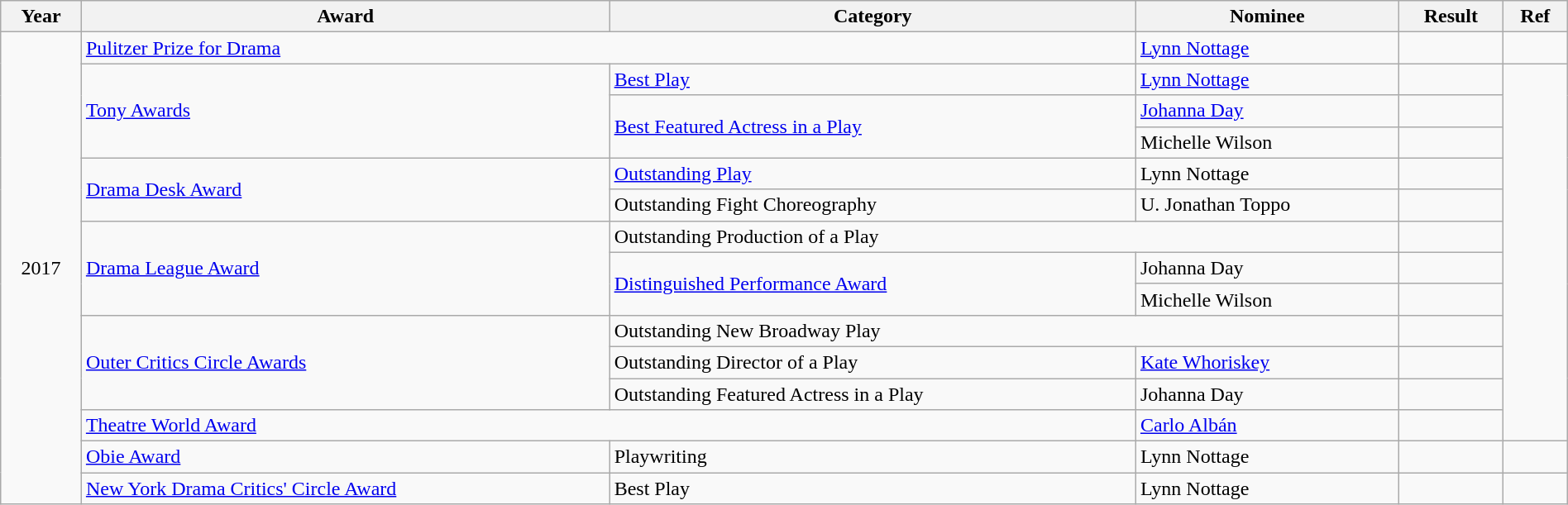<table class="wikitable" style="width: 100%;">
<tr>
<th>Year</th>
<th>Award</th>
<th>Category</th>
<th>Nominee</th>
<th>Result</th>
<th>Ref</th>
</tr>
<tr>
<td rowspan="15" align="center">2017</td>
<td colspan="2"><a href='#'>Pulitzer Prize for Drama</a></td>
<td><a href='#'>Lynn Nottage</a></td>
<td></td>
<td align="center"></td>
</tr>
<tr>
<td rowspan="3"><a href='#'>Tony Awards</a></td>
<td><a href='#'>Best Play</a></td>
<td><a href='#'>Lynn Nottage</a></td>
<td></td>
<td rowspan="12" align="center"></td>
</tr>
<tr>
<td rowspan="2"><a href='#'>Best Featured Actress in a Play</a></td>
<td><a href='#'>Johanna Day</a></td>
<td></td>
</tr>
<tr>
<td>Michelle Wilson</td>
<td></td>
</tr>
<tr>
<td rowspan="2"><a href='#'>Drama Desk Award</a></td>
<td><a href='#'>Outstanding Play</a></td>
<td>Lynn Nottage</td>
<td></td>
</tr>
<tr>
<td>Outstanding Fight Choreography</td>
<td>U. Jonathan Toppo</td>
<td></td>
</tr>
<tr>
<td rowspan="3"><a href='#'>Drama League Award</a></td>
<td colspan="2">Outstanding Production of a Play</td>
<td></td>
</tr>
<tr>
<td rowspan="2"><a href='#'>Distinguished Performance Award</a></td>
<td>Johanna Day</td>
<td></td>
</tr>
<tr>
<td>Michelle Wilson</td>
<td></td>
</tr>
<tr>
<td rowspan="3"><a href='#'>Outer Critics Circle Awards</a></td>
<td colspan="2">Outstanding New Broadway Play</td>
<td></td>
</tr>
<tr>
<td>Outstanding Director of a Play</td>
<td><a href='#'>Kate Whoriskey</a></td>
<td></td>
</tr>
<tr>
<td>Outstanding Featured Actress in a Play</td>
<td>Johanna Day</td>
<td></td>
</tr>
<tr>
<td colspan= "2"><a href='#'>Theatre World Award</a></td>
<td><a href='#'>Carlo Albán</a></td>
<td></td>
</tr>
<tr>
<td><a href='#'>Obie Award</a></td>
<td>Playwriting</td>
<td>Lynn Nottage</td>
<td></td>
<td align="center"></td>
</tr>
<tr>
<td><a href='#'>New York Drama Critics' Circle Award</a></td>
<td>Best Play</td>
<td>Lynn Nottage</td>
<td></td>
<td align="center"></td>
</tr>
</table>
